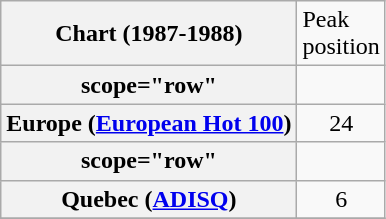<table class="wikitable sortable plainrowheaders">
<tr>
<th>Chart (1987-1988)</th>
<td>Peak<br>position</td>
</tr>
<tr>
<th>scope="row"</th>
</tr>
<tr>
<th scope="row">Europe (<a href='#'>European Hot 100</a>)</th>
<td align="center">24</td>
</tr>
<tr>
<th>scope="row"</th>
</tr>
<tr>
<th scope="row">Quebec (<a href='#'>ADISQ</a>)</th>
<td align="center">6</td>
</tr>
<tr>
</tr>
</table>
